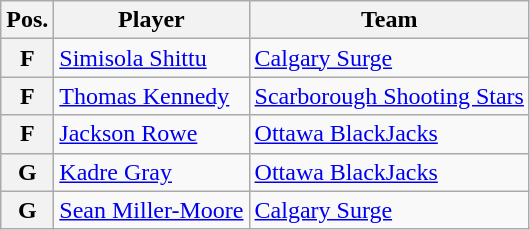<table class="wikitable">
<tr>
<th>Pos.</th>
<th>Player</th>
<th>Team</th>
</tr>
<tr>
<th>F</th>
<td><a href='#'>Simisola Shittu</a></td>
<td><a href='#'>Calgary Surge</a></td>
</tr>
<tr>
<th>F</th>
<td><a href='#'>Thomas Kennedy</a></td>
<td><a href='#'>Scarborough Shooting Stars</a></td>
</tr>
<tr>
<th>F</th>
<td><a href='#'>Jackson Rowe</a></td>
<td><a href='#'>Ottawa BlackJacks</a></td>
</tr>
<tr>
<th>G</th>
<td><a href='#'>Kadre Gray</a></td>
<td><a href='#'>Ottawa BlackJacks</a></td>
</tr>
<tr>
<th>G</th>
<td><a href='#'>Sean Miller-Moore</a></td>
<td><a href='#'>Calgary Surge</a></td>
</tr>
</table>
